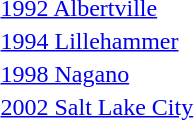<table>
<tr>
<td><a href='#'>1992 Albertville</a><br></td>
<td></td>
<td></td>
<td></td>
</tr>
<tr>
<td><a href='#'>1994 Lillehammer</a><br></td>
<td></td>
<td></td>
<td></td>
</tr>
<tr>
<td><a href='#'>1998 Nagano</a><br></td>
<td></td>
<td></td>
<td></td>
</tr>
<tr>
<td><a href='#'>2002 Salt Lake City</a><br></td>
<td></td>
<td></td>
<td></td>
</tr>
</table>
